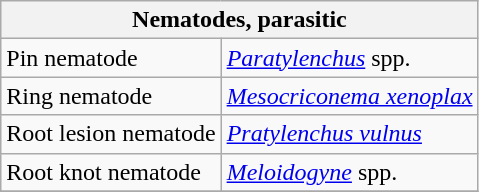<table class="wikitable" style="clear">
<tr>
<th colspan=2><strong>Nematodes, parasitic</strong><br></th>
</tr>
<tr>
<td>Pin nematode</td>
<td><em><a href='#'>Paratylenchus</a></em> spp.</td>
</tr>
<tr>
<td>Ring nematode</td>
<td><em><a href='#'>Mesocriconema xenoplax</a></em></td>
</tr>
<tr>
<td>Root lesion nematode</td>
<td><em><a href='#'>Pratylenchus vulnus</a></em></td>
</tr>
<tr>
<td>Root knot nematode</td>
<td><em><a href='#'>Meloidogyne</a></em> spp.</td>
</tr>
<tr>
</tr>
</table>
